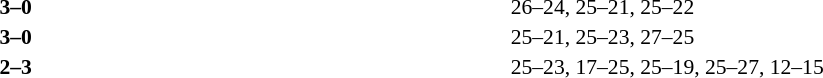<table width=100% cellspacing=1>
<tr>
<th width=20%></th>
<th width=12%></th>
<th width=20%></th>
<th width=33%></th>
<td></td>
</tr>
<tr style=font-size:90%>
<td align=right><strong></strong></td>
<td align=center><strong>3–0</strong></td>
<td></td>
<td>26–24, 25–21, 25–22</td>
<td></td>
</tr>
<tr style=font-size:90%>
<td align=right><strong></strong></td>
<td align=center><strong>3–0</strong></td>
<td></td>
<td>25–21, 25–23, 27–25</td>
<td></td>
</tr>
<tr style=font-size:90%>
<td align=right></td>
<td align=center><strong>2–3</strong></td>
<td><strong></strong></td>
<td>25–23, 17–25, 25–19, 25–27, 12–15</td>
</tr>
</table>
